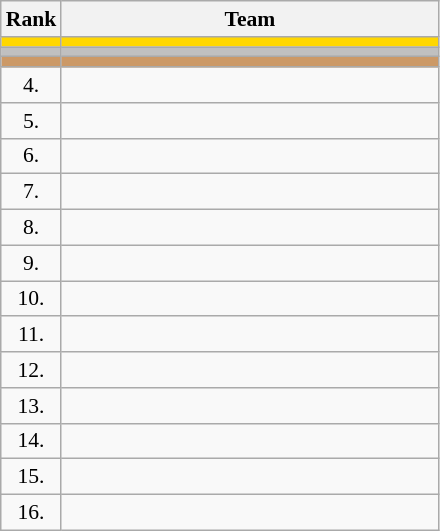<table class="wikitable" style="border-collapse: collapse; font-size: 90%;">
<tr>
<th>Rank</th>
<th align="left" style="width: 17em">Team</th>
</tr>
<tr bgcolor=gold>
<td align="center"></td>
<td></td>
</tr>
<tr bgcolor=silver>
<td align="center"></td>
<td></td>
</tr>
<tr bgcolor=cc9966>
<td align="center"></td>
<td></td>
</tr>
<tr>
<td align="center">4.</td>
<td></td>
</tr>
<tr>
<td align="center">5.</td>
<td></td>
</tr>
<tr>
<td align="center">6.</td>
<td></td>
</tr>
<tr>
<td align="center">7.</td>
<td></td>
</tr>
<tr>
<td align="center">8.</td>
<td></td>
</tr>
<tr>
<td align="center">9.</td>
<td></td>
</tr>
<tr>
<td align="center">10.</td>
<td></td>
</tr>
<tr>
<td align="center">11.</td>
<td></td>
</tr>
<tr>
<td align="center">12.</td>
<td></td>
</tr>
<tr>
<td align="center">13.</td>
<td></td>
</tr>
<tr>
<td align="center">14.</td>
<td></td>
</tr>
<tr>
<td align="center">15.</td>
<td></td>
</tr>
<tr>
<td align="center">16.</td>
<td></td>
</tr>
</table>
